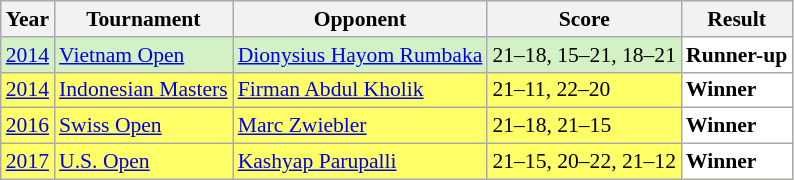<table class="sortable wikitable" style="font-size: 90%;">
<tr>
<th>Year</th>
<th>Tournament</th>
<th>Opponent</th>
<th>Score</th>
<th>Result</th>
</tr>
<tr style="background:#D4F1C5">
<td align="center"><a href='#'>2014</a></td>
<td align="left"><a href='#'>Vietnam Open</a></td>
<td align="left"> <a href='#'>Dionysius Hayom Rumbaka</a></td>
<td align="left">21–18, 15–21, 18–21</td>
<td style="text-align:left; background:white"> <strong>Runner-up</strong></td>
</tr>
<tr style="background:#FFFF67">
<td align="center"><a href='#'>2014</a></td>
<td align="left"><a href='#'>Indonesian Masters</a></td>
<td align="left"> <a href='#'>Firman Abdul Kholik</a></td>
<td align="left">21–11, 22–20</td>
<td style="text-align:left; background:white"> <strong>Winner</strong></td>
</tr>
<tr style="background:#FFFF67">
<td align="center"><a href='#'>2016</a></td>
<td align="left"><a href='#'>Swiss Open</a></td>
<td align="left"> <a href='#'>Marc Zwiebler</a></td>
<td align="left">21–18, 21–15</td>
<td style="text-align:left; background:white"> <strong>Winner</strong></td>
</tr>
<tr style="background:#FFFF67">
<td align="center"><a href='#'>2017</a></td>
<td align="left"><a href='#'>U.S. Open</a></td>
<td align="left"> <a href='#'>Kashyap Parupalli</a></td>
<td align="left">21–15, 20–22, 21–12</td>
<td style="text-align:left; background:white"> <strong>Winner</strong></td>
</tr>
</table>
